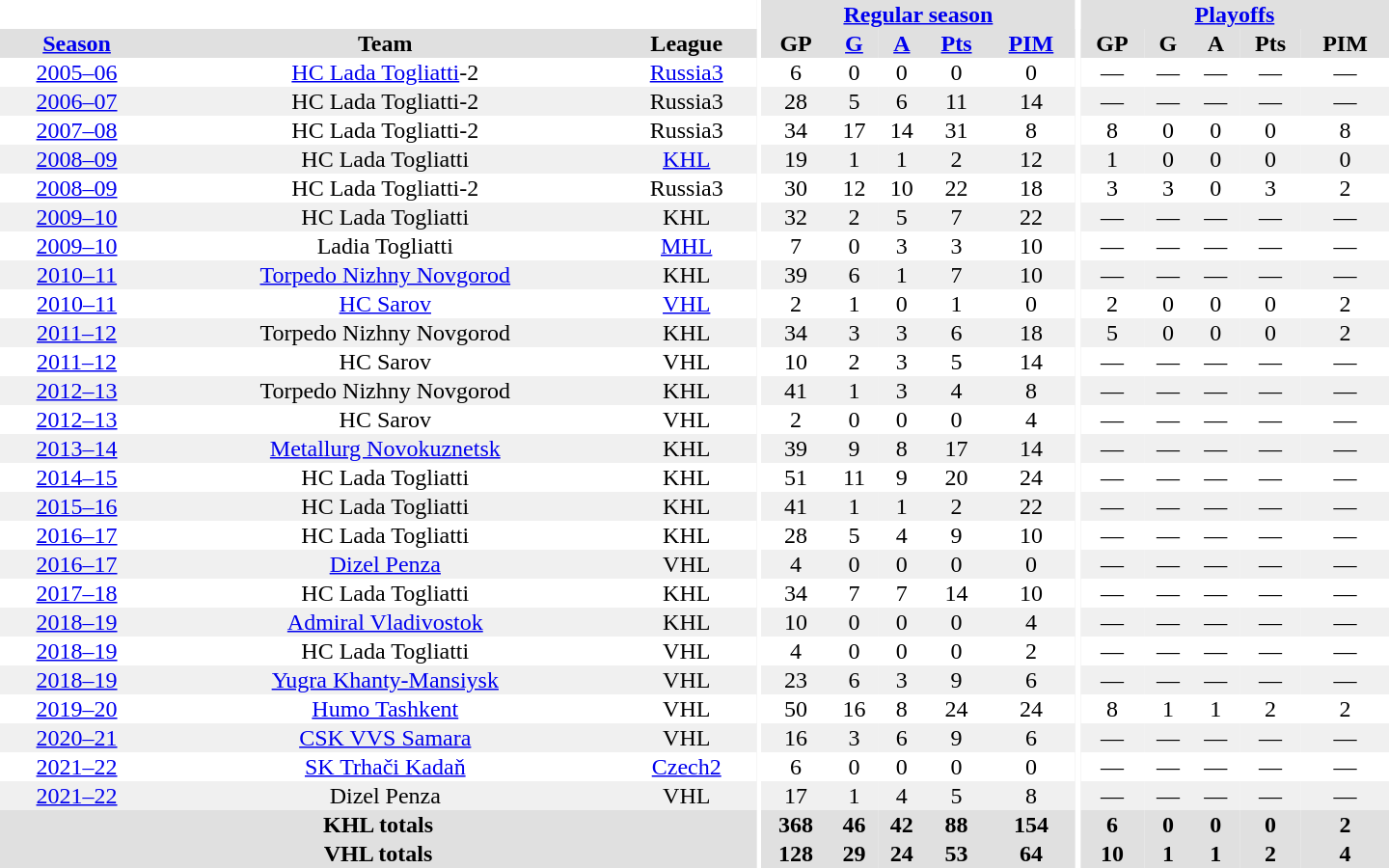<table border="0" cellpadding="1" cellspacing="0" style="text-align:center; width:60em">
<tr bgcolor="#e0e0e0">
<th colspan="3" bgcolor="#ffffff"></th>
<th rowspan="99" bgcolor="#ffffff"></th>
<th colspan="5"><a href='#'>Regular season</a></th>
<th rowspan="99" bgcolor="#ffffff"></th>
<th colspan="5"><a href='#'>Playoffs</a></th>
</tr>
<tr bgcolor="#e0e0e0">
<th><a href='#'>Season</a></th>
<th>Team</th>
<th>League</th>
<th>GP</th>
<th><a href='#'>G</a></th>
<th><a href='#'>A</a></th>
<th><a href='#'>Pts</a></th>
<th><a href='#'>PIM</a></th>
<th>GP</th>
<th>G</th>
<th>A</th>
<th>Pts</th>
<th>PIM</th>
</tr>
<tr>
<td><a href='#'>2005–06</a></td>
<td><a href='#'>HC Lada Togliatti</a>-2</td>
<td><a href='#'>Russia3</a></td>
<td>6</td>
<td>0</td>
<td>0</td>
<td>0</td>
<td>0</td>
<td>—</td>
<td>—</td>
<td>—</td>
<td>—</td>
<td>—</td>
</tr>
<tr bgcolor="#f0f0f0">
<td><a href='#'>2006–07</a></td>
<td>HC Lada Togliatti-2</td>
<td>Russia3</td>
<td>28</td>
<td>5</td>
<td>6</td>
<td>11</td>
<td>14</td>
<td>—</td>
<td>—</td>
<td>—</td>
<td>—</td>
<td>—</td>
</tr>
<tr>
<td><a href='#'>2007–08</a></td>
<td>HC Lada Togliatti-2</td>
<td>Russia3</td>
<td>34</td>
<td>17</td>
<td>14</td>
<td>31</td>
<td>8</td>
<td>8</td>
<td>0</td>
<td>0</td>
<td>0</td>
<td>8</td>
</tr>
<tr bgcolor="#f0f0f0">
<td><a href='#'>2008–09</a></td>
<td>HC Lada Togliatti</td>
<td><a href='#'>KHL</a></td>
<td>19</td>
<td>1</td>
<td>1</td>
<td>2</td>
<td>12</td>
<td>1</td>
<td>0</td>
<td>0</td>
<td>0</td>
<td>0</td>
</tr>
<tr>
<td><a href='#'>2008–09</a></td>
<td>HC Lada Togliatti-2</td>
<td>Russia3</td>
<td>30</td>
<td>12</td>
<td>10</td>
<td>22</td>
<td>18</td>
<td>3</td>
<td>3</td>
<td>0</td>
<td>3</td>
<td>2</td>
</tr>
<tr bgcolor="#f0f0f0">
<td><a href='#'>2009–10</a></td>
<td>HC Lada Togliatti</td>
<td>KHL</td>
<td>32</td>
<td>2</td>
<td>5</td>
<td>7</td>
<td>22</td>
<td>—</td>
<td>—</td>
<td>—</td>
<td>—</td>
<td>—</td>
</tr>
<tr>
<td><a href='#'>2009–10</a></td>
<td>Ladia Togliatti</td>
<td><a href='#'>MHL</a></td>
<td>7</td>
<td>0</td>
<td>3</td>
<td>3</td>
<td>10</td>
<td>—</td>
<td>—</td>
<td>—</td>
<td>—</td>
<td>—</td>
</tr>
<tr bgcolor="#f0f0f0">
<td><a href='#'>2010–11</a></td>
<td><a href='#'>Torpedo Nizhny Novgorod</a></td>
<td>KHL</td>
<td>39</td>
<td>6</td>
<td>1</td>
<td>7</td>
<td>10</td>
<td>—</td>
<td>—</td>
<td>—</td>
<td>—</td>
<td>—</td>
</tr>
<tr>
<td><a href='#'>2010–11</a></td>
<td><a href='#'>HC Sarov</a></td>
<td><a href='#'>VHL</a></td>
<td>2</td>
<td>1</td>
<td>0</td>
<td>1</td>
<td>0</td>
<td>2</td>
<td>0</td>
<td>0</td>
<td>0</td>
<td>2</td>
</tr>
<tr bgcolor="#f0f0f0">
<td><a href='#'>2011–12</a></td>
<td>Torpedo Nizhny Novgorod</td>
<td>KHL</td>
<td>34</td>
<td>3</td>
<td>3</td>
<td>6</td>
<td>18</td>
<td>5</td>
<td>0</td>
<td>0</td>
<td>0</td>
<td>2</td>
</tr>
<tr>
<td><a href='#'>2011–12</a></td>
<td>HC Sarov</td>
<td>VHL</td>
<td>10</td>
<td>2</td>
<td>3</td>
<td>5</td>
<td>14</td>
<td>—</td>
<td>—</td>
<td>—</td>
<td>—</td>
<td>—</td>
</tr>
<tr bgcolor="#f0f0f0">
<td><a href='#'>2012–13</a></td>
<td>Torpedo Nizhny Novgorod</td>
<td>KHL</td>
<td>41</td>
<td>1</td>
<td>3</td>
<td>4</td>
<td>8</td>
<td>—</td>
<td>—</td>
<td>—</td>
<td>—</td>
<td>—</td>
</tr>
<tr>
<td><a href='#'>2012–13</a></td>
<td>HC Sarov</td>
<td>VHL</td>
<td>2</td>
<td>0</td>
<td>0</td>
<td>0</td>
<td>4</td>
<td>—</td>
<td>—</td>
<td>—</td>
<td>—</td>
<td>—</td>
</tr>
<tr bgcolor="#f0f0f0">
<td><a href='#'>2013–14</a></td>
<td><a href='#'>Metallurg Novokuznetsk</a></td>
<td>KHL</td>
<td>39</td>
<td>9</td>
<td>8</td>
<td>17</td>
<td>14</td>
<td>—</td>
<td>—</td>
<td>—</td>
<td>—</td>
<td>—</td>
</tr>
<tr>
<td><a href='#'>2014–15</a></td>
<td>HC Lada Togliatti</td>
<td>KHL</td>
<td>51</td>
<td>11</td>
<td>9</td>
<td>20</td>
<td>24</td>
<td>—</td>
<td>—</td>
<td>—</td>
<td>—</td>
<td>—</td>
</tr>
<tr bgcolor="#f0f0f0">
<td><a href='#'>2015–16</a></td>
<td>HC Lada Togliatti</td>
<td>KHL</td>
<td>41</td>
<td>1</td>
<td>1</td>
<td>2</td>
<td>22</td>
<td>—</td>
<td>—</td>
<td>—</td>
<td>—</td>
<td>—</td>
</tr>
<tr>
<td><a href='#'>2016–17</a></td>
<td>HC Lada Togliatti</td>
<td>KHL</td>
<td>28</td>
<td>5</td>
<td>4</td>
<td>9</td>
<td>10</td>
<td>—</td>
<td>—</td>
<td>—</td>
<td>—</td>
<td>—</td>
</tr>
<tr bgcolor="#f0f0f0">
<td><a href='#'>2016–17</a></td>
<td><a href='#'>Dizel Penza</a></td>
<td>VHL</td>
<td>4</td>
<td>0</td>
<td>0</td>
<td>0</td>
<td>0</td>
<td>—</td>
<td>—</td>
<td>—</td>
<td>—</td>
<td>—</td>
</tr>
<tr>
<td><a href='#'>2017–18</a></td>
<td>HC Lada Togliatti</td>
<td>KHL</td>
<td>34</td>
<td>7</td>
<td>7</td>
<td>14</td>
<td>10</td>
<td>—</td>
<td>—</td>
<td>—</td>
<td>—</td>
<td>—</td>
</tr>
<tr bgcolor="#f0f0f0">
<td><a href='#'>2018–19</a></td>
<td><a href='#'>Admiral Vladivostok</a></td>
<td>KHL</td>
<td>10</td>
<td>0</td>
<td>0</td>
<td>0</td>
<td>4</td>
<td>—</td>
<td>—</td>
<td>—</td>
<td>—</td>
<td>—</td>
</tr>
<tr>
<td><a href='#'>2018–19</a></td>
<td>HC Lada Togliatti</td>
<td>VHL</td>
<td>4</td>
<td>0</td>
<td>0</td>
<td>0</td>
<td>2</td>
<td>—</td>
<td>—</td>
<td>—</td>
<td>—</td>
<td>—</td>
</tr>
<tr bgcolor="#f0f0f0">
<td><a href='#'>2018–19</a></td>
<td><a href='#'>Yugra Khanty-Mansiysk</a></td>
<td>VHL</td>
<td>23</td>
<td>6</td>
<td>3</td>
<td>9</td>
<td>6</td>
<td>—</td>
<td>—</td>
<td>—</td>
<td>—</td>
<td>—</td>
</tr>
<tr>
<td><a href='#'>2019–20</a></td>
<td><a href='#'>Humo Tashkent</a></td>
<td>VHL</td>
<td>50</td>
<td>16</td>
<td>8</td>
<td>24</td>
<td>24</td>
<td>8</td>
<td>1</td>
<td>1</td>
<td>2</td>
<td>2</td>
</tr>
<tr bgcolor="#f0f0f0">
<td><a href='#'>2020–21</a></td>
<td><a href='#'>CSK VVS Samara</a></td>
<td>VHL</td>
<td>16</td>
<td>3</td>
<td>6</td>
<td>9</td>
<td>6</td>
<td>—</td>
<td>—</td>
<td>—</td>
<td>—</td>
<td>—</td>
</tr>
<tr>
<td><a href='#'>2021–22</a></td>
<td><a href='#'>SK Trhači Kadaň</a></td>
<td><a href='#'>Czech2</a></td>
<td>6</td>
<td>0</td>
<td>0</td>
<td>0</td>
<td>0</td>
<td>—</td>
<td>—</td>
<td>—</td>
<td>—</td>
<td>—</td>
</tr>
<tr bgcolor="#f0f0f0">
<td><a href='#'>2021–22</a></td>
<td>Dizel Penza</td>
<td>VHL</td>
<td>17</td>
<td>1</td>
<td>4</td>
<td>5</td>
<td>8</td>
<td>—</td>
<td>—</td>
<td>—</td>
<td>—</td>
<td>—</td>
</tr>
<tr>
</tr>
<tr ALIGN="center" bgcolor="#e0e0e0">
<th colspan="3">KHL totals</th>
<th ALIGN="center">368</th>
<th ALIGN="center">46</th>
<th ALIGN="center">42</th>
<th ALIGN="center">88</th>
<th ALIGN="center">154</th>
<th ALIGN="center">6</th>
<th ALIGN="center">0</th>
<th ALIGN="center">0</th>
<th ALIGN="center">0</th>
<th ALIGN="center">2</th>
</tr>
<tr>
</tr>
<tr ALIGN="center" bgcolor="#e0e0e0">
<th colspan="3">VHL totals</th>
<th ALIGN="center">128</th>
<th ALIGN="center">29</th>
<th ALIGN="center">24</th>
<th ALIGN="center">53</th>
<th ALIGN="center">64</th>
<th ALIGN="center">10</th>
<th ALIGN="center">1</th>
<th ALIGN="center">1</th>
<th ALIGN="center">2</th>
<th ALIGN="center">4</th>
</tr>
</table>
